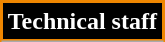<table class="wikitable">
<tr>
<th style="background:#000; color:#FFF; border:2px solid #EE8601;" scope="col" colspan="2">Technical staff</th>
</tr>
<tr>
</tr>
</table>
